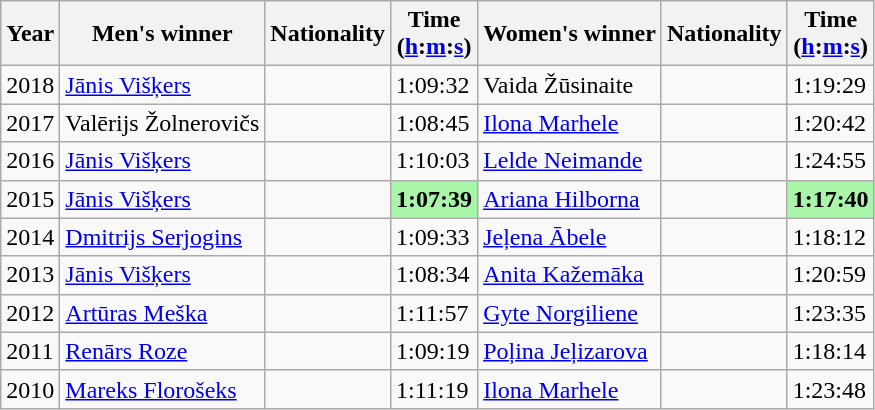<table class="wikitable sortable">
<tr>
<th>Year</th>
<th>Men's winner</th>
<th>Nationality</th>
<th>Time<br>(<a href='#'>h</a>:<a href='#'>m</a>:<a href='#'>s</a>)</th>
<th>Women's winner</th>
<th>Nationality</th>
<th>Time<br>(<a href='#'>h</a>:<a href='#'>m</a>:<a href='#'>s</a>)</th>
</tr>
<tr>
<td>2018</td>
<td><a href='#'>Jānis Višķers</a></td>
<td></td>
<td>1:09:32</td>
<td>Vaida	Žūsinaite</td>
<td></td>
<td>1:19:29</td>
</tr>
<tr>
<td>2017</td>
<td>Valērijs	Žolnerovičs</td>
<td></td>
<td>1:08:45</td>
<td><a href='#'>Ilona Marhele</a></td>
<td></td>
<td>1:20:42</td>
</tr>
<tr>
<td>2016</td>
<td><a href='#'>Jānis Višķers</a></td>
<td></td>
<td>1:10:03</td>
<td><a href='#'>Lelde Neimande</a></td>
<td></td>
<td>1:24:55</td>
</tr>
<tr>
<td>2015</td>
<td><a href='#'>Jānis Višķers</a></td>
<td></td>
<td bgcolor=#A9F5A9><strong>1:07:39</strong></td>
<td><a href='#'>Ariana Hilborna</a></td>
<td></td>
<td bgcolor=#A9F5A9><strong>1:17:40</strong></td>
</tr>
<tr>
<td>2014</td>
<td><a href='#'>Dmitrijs Serjogins</a></td>
<td></td>
<td>1:09:33</td>
<td><a href='#'>Jeļena Ābele</a></td>
<td></td>
<td>1:18:12</td>
</tr>
<tr>
<td>2013</td>
<td><a href='#'>Jānis Višķers</a></td>
<td></td>
<td>1:08:34</td>
<td><a href='#'>Anita Kažemāka</a></td>
<td></td>
<td>1:20:59</td>
</tr>
<tr>
<td>2012</td>
<td><a href='#'>Artūras Meška</a></td>
<td></td>
<td>1:11:57</td>
<td><a href='#'>Gyte Norgiliene</a></td>
<td></td>
<td>1:23:35</td>
</tr>
<tr>
<td>2011</td>
<td><a href='#'>Renārs Roze</a></td>
<td></td>
<td>1:09:19</td>
<td><a href='#'>Poļina Jeļizarova</a></td>
<td></td>
<td>1:18:14</td>
</tr>
<tr>
<td>2010</td>
<td><a href='#'>Mareks Florošeks</a></td>
<td></td>
<td>1:11:19</td>
<td><a href='#'>Ilona Marhele</a></td>
<td></td>
<td>1:23:48</td>
</tr>
</table>
